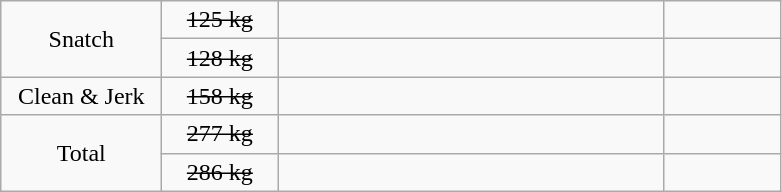<table class = "wikitable" style="text-align:center;">
<tr>
<td rowspan=2 width=100>Snatch</td>
<td width=70><s>125 kg</s></td>
<td width=250 align=left><s></s></td>
<td width=70><s></s></td>
</tr>
<tr>
<td><s>128 kg</s></td>
<td align=left><s></s></td>
<td><s></s></td>
</tr>
<tr>
<td>Clean & Jerk</td>
<td><s>158 kg</s></td>
<td align=left><s></s></td>
<td><s></s></td>
</tr>
<tr>
<td rowspan=2>Total</td>
<td><s>277 kg</s></td>
<td align=left><s></s></td>
<td><s></s></td>
</tr>
<tr>
<td><s>286 kg</s></td>
<td align=left><s></s></td>
<td><s></s></td>
</tr>
</table>
